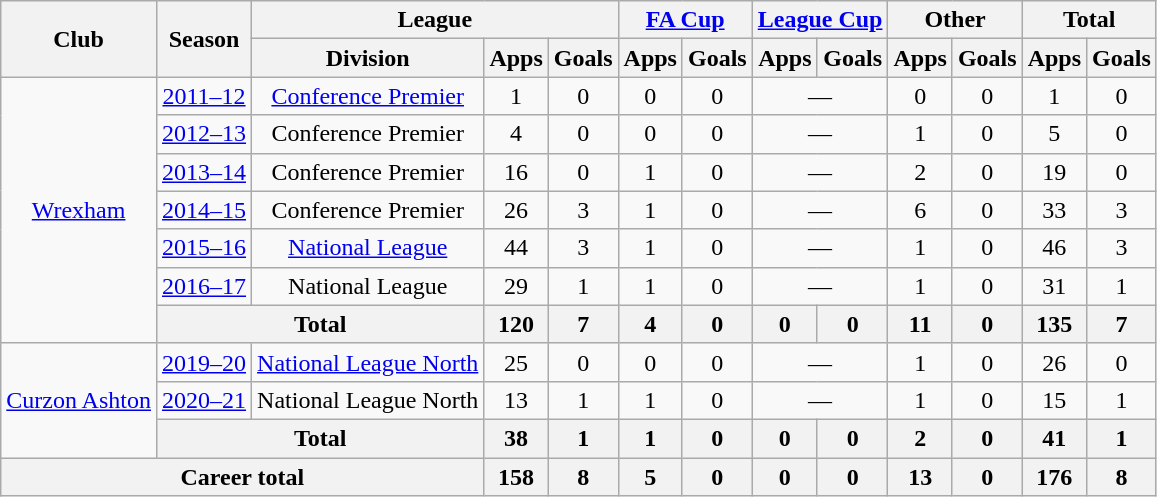<table class=wikitable style="text-align: center;">
<tr>
<th rowspan=2>Club</th>
<th rowspan=2>Season</th>
<th colspan=3>League</th>
<th colspan=2><a href='#'>FA Cup</a></th>
<th colspan=2><a href='#'>League Cup</a></th>
<th colspan=2>Other</th>
<th colspan=2>Total</th>
</tr>
<tr>
<th>Division</th>
<th>Apps</th>
<th>Goals</th>
<th>Apps</th>
<th>Goals</th>
<th>Apps</th>
<th>Goals</th>
<th>Apps</th>
<th>Goals</th>
<th>Apps</th>
<th>Goals</th>
</tr>
<tr>
<td rowspan=7><a href='#'>Wrexham</a></td>
<td><a href='#'>2011–12</a></td>
<td><a href='#'>Conference Premier</a></td>
<td>1</td>
<td>0</td>
<td>0</td>
<td>0</td>
<td colspan=2>—</td>
<td>0</td>
<td>0</td>
<td>1</td>
<td>0</td>
</tr>
<tr>
<td><a href='#'>2012–13</a></td>
<td>Conference Premier</td>
<td>4</td>
<td>0</td>
<td>0</td>
<td>0</td>
<td colspan=2>—</td>
<td>1</td>
<td>0</td>
<td>5</td>
<td>0</td>
</tr>
<tr>
<td><a href='#'>2013–14</a></td>
<td>Conference Premier</td>
<td>16</td>
<td>0</td>
<td>1</td>
<td>0</td>
<td colspan=2>—</td>
<td>2</td>
<td>0</td>
<td>19</td>
<td>0</td>
</tr>
<tr>
<td><a href='#'>2014–15</a></td>
<td>Conference Premier</td>
<td>26</td>
<td>3</td>
<td>1</td>
<td>0</td>
<td colspan=2>—</td>
<td>6</td>
<td>0</td>
<td>33</td>
<td>3</td>
</tr>
<tr>
<td><a href='#'>2015–16</a></td>
<td><a href='#'>National League</a></td>
<td>44</td>
<td>3</td>
<td>1</td>
<td>0</td>
<td colspan=2>—</td>
<td>1</td>
<td>0</td>
<td>46</td>
<td>3</td>
</tr>
<tr>
<td><a href='#'>2016–17</a></td>
<td>National League</td>
<td>29</td>
<td>1</td>
<td>1</td>
<td>0</td>
<td colspan=2>—</td>
<td>1</td>
<td>0</td>
<td>31</td>
<td>1</td>
</tr>
<tr>
<th colspan="2">Total</th>
<th>120</th>
<th>7</th>
<th>4</th>
<th>0</th>
<th>0</th>
<th>0</th>
<th>11</th>
<th>0</th>
<th>135</th>
<th>7</th>
</tr>
<tr>
<td rowspan="3"><a href='#'>Curzon Ashton</a></td>
<td><a href='#'>2019–20</a></td>
<td><a href='#'>National League North</a></td>
<td>25</td>
<td>0</td>
<td>0</td>
<td>0</td>
<td colspan="2">—</td>
<td>1</td>
<td>0</td>
<td>26</td>
<td>0</td>
</tr>
<tr>
<td><a href='#'>2020–21</a></td>
<td>National League North</td>
<td>13</td>
<td>1</td>
<td>1</td>
<td>0</td>
<td colspan="2">—</td>
<td>1</td>
<td>0</td>
<td>15</td>
<td>1</td>
</tr>
<tr>
<th colspan="2">Total</th>
<th>38</th>
<th>1</th>
<th>1</th>
<th>0</th>
<th>0</th>
<th>0</th>
<th>2</th>
<th>0</th>
<th>41</th>
<th>1</th>
</tr>
<tr>
<th colspan=3>Career total</th>
<th>158</th>
<th>8</th>
<th>5</th>
<th>0</th>
<th>0</th>
<th>0</th>
<th>13</th>
<th>0</th>
<th>176</th>
<th>8</th>
</tr>
</table>
